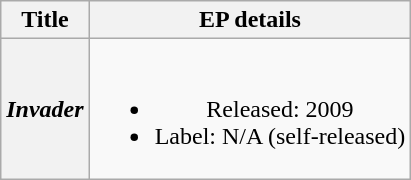<table class="wikitable plainrowheaders" style="text-align:center;">
<tr>
<th scope="col">Title</th>
<th scope="col">EP details</th>
</tr>
<tr>
<th scope="row"><em>Invader</em></th>
<td><br><ul><li>Released: 2009</li><li>Label: N/A (self-released)</li></ul></td>
</tr>
</table>
